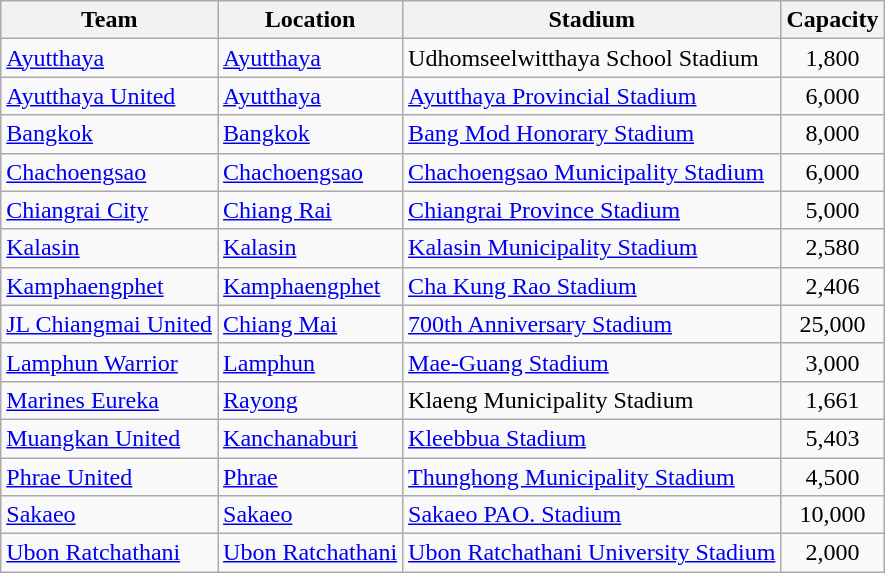<table class="wikitable sortable">
<tr>
<th>Team</th>
<th>Location</th>
<th>Stadium</th>
<th>Capacity</th>
</tr>
<tr>
<td><a href='#'>Ayutthaya</a></td>
<td><a href='#'>Ayutthaya</a></td>
<td>Udhomseelwitthaya School Stadium</td>
<td align="center">1,800</td>
</tr>
<tr>
<td><a href='#'>Ayutthaya United</a></td>
<td><a href='#'>Ayutthaya</a></td>
<td><a href='#'>Ayutthaya Provincial Stadium</a></td>
<td align="center">6,000</td>
</tr>
<tr>
<td><a href='#'>Bangkok</a></td>
<td><a href='#'>Bangkok</a></td>
<td><a href='#'>Bang Mod Honorary Stadium</a></td>
<td align="center">8,000</td>
</tr>
<tr>
<td><a href='#'>Chachoengsao</a></td>
<td><a href='#'>Chachoengsao</a></td>
<td><a href='#'>Chachoengsao Municipality Stadium</a></td>
<td align="center">6,000</td>
</tr>
<tr>
<td><a href='#'>Chiangrai City</a></td>
<td><a href='#'>Chiang Rai</a></td>
<td><a href='#'>Chiangrai Province Stadium</a></td>
<td align="center">5,000</td>
</tr>
<tr>
<td><a href='#'>Kalasin</a></td>
<td><a href='#'>Kalasin</a></td>
<td><a href='#'>Kalasin Municipality Stadium</a></td>
<td align="center">2,580</td>
</tr>
<tr>
<td><a href='#'>Kamphaengphet</a></td>
<td><a href='#'>Kamphaengphet</a></td>
<td><a href='#'>Cha Kung Rao Stadium</a></td>
<td align="center">2,406</td>
</tr>
<tr>
<td><a href='#'>JL Chiangmai United</a></td>
<td><a href='#'>Chiang Mai</a></td>
<td><a href='#'>700th Anniversary Stadium</a></td>
<td align="center">25,000</td>
</tr>
<tr>
<td><a href='#'>Lamphun Warrior</a></td>
<td><a href='#'>Lamphun</a></td>
<td><a href='#'>Mae-Guang Stadium</a></td>
<td align="center">3,000</td>
</tr>
<tr>
<td><a href='#'>Marines Eureka</a></td>
<td><a href='#'>Rayong</a></td>
<td>Klaeng Municipality Stadium</td>
<td align="center">1,661</td>
</tr>
<tr>
<td><a href='#'>Muangkan United</a></td>
<td><a href='#'>Kanchanaburi</a></td>
<td><a href='#'>Kleebbua Stadium</a></td>
<td align="center">5,403</td>
</tr>
<tr>
<td><a href='#'>Phrae United</a></td>
<td><a href='#'>Phrae</a></td>
<td><a href='#'>Thunghong Municipality Stadium</a></td>
<td align="center">4,500</td>
</tr>
<tr>
<td><a href='#'>Sakaeo</a></td>
<td><a href='#'>Sakaeo</a></td>
<td><a href='#'>Sakaeo PAO. Stadium</a></td>
<td align="center">10,000</td>
</tr>
<tr>
<td><a href='#'>Ubon Ratchathani</a></td>
<td><a href='#'>Ubon Ratchathani</a></td>
<td><a href='#'>Ubon Ratchathani University Stadium</a></td>
<td align="center">2,000</td>
</tr>
</table>
